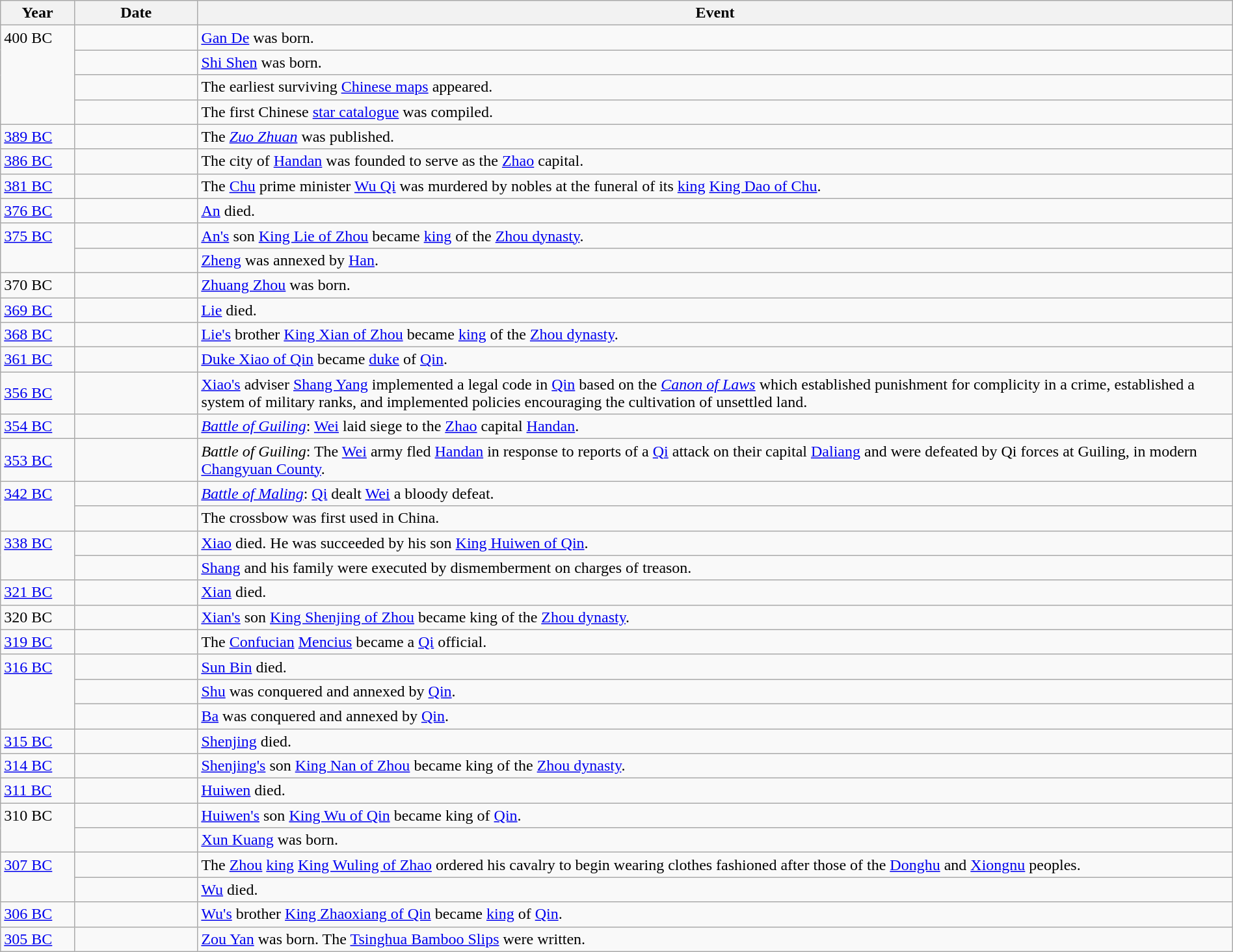<table class="wikitable" width="100%">
<tr>
<th style="width:6%">Year</th>
<th style="width:10%">Date</th>
<th>Event</th>
</tr>
<tr>
<td rowspan="4" valign="top">400 BC</td>
<td></td>
<td><a href='#'>Gan De</a> was born.</td>
</tr>
<tr>
<td></td>
<td><a href='#'>Shi Shen</a> was born.</td>
</tr>
<tr>
<td></td>
<td>The earliest surviving <a href='#'>Chinese maps</a> appeared.</td>
</tr>
<tr>
<td></td>
<td>The first Chinese <a href='#'>star catalogue</a> was compiled.</td>
</tr>
<tr>
<td><a href='#'>389 BC</a></td>
<td></td>
<td>The <em><a href='#'>Zuo Zhuan</a></em> was published.</td>
</tr>
<tr>
<td><a href='#'>386 BC</a></td>
<td></td>
<td>The city of <a href='#'>Handan</a> was founded to serve as the <a href='#'>Zhao</a> capital.</td>
</tr>
<tr>
<td><a href='#'>381 BC</a></td>
<td></td>
<td>The <a href='#'>Chu</a> prime minister <a href='#'>Wu Qi</a> was murdered by nobles at the funeral of its <a href='#'>king</a> <a href='#'>King Dao of Chu</a>.</td>
</tr>
<tr>
<td><a href='#'>376 BC</a></td>
<td></td>
<td><a href='#'>An</a> died.</td>
</tr>
<tr>
<td rowspan="2" valign="top"><a href='#'>375 BC</a></td>
<td></td>
<td><a href='#'>An's</a> son <a href='#'>King Lie of Zhou</a> became <a href='#'>king</a> of the <a href='#'>Zhou dynasty</a>.</td>
</tr>
<tr>
<td></td>
<td><a href='#'>Zheng</a> was annexed by <a href='#'>Han</a>.</td>
</tr>
<tr>
<td>370 BC</td>
<td></td>
<td><a href='#'>Zhuang Zhou</a> was born.</td>
</tr>
<tr>
<td><a href='#'>369 BC</a></td>
<td></td>
<td><a href='#'>Lie</a> died.</td>
</tr>
<tr>
<td><a href='#'>368 BC</a></td>
<td></td>
<td><a href='#'>Lie's</a> brother <a href='#'>King Xian of Zhou</a> became <a href='#'>king</a> of the <a href='#'>Zhou dynasty</a>.</td>
</tr>
<tr>
<td><a href='#'>361 BC</a></td>
<td></td>
<td><a href='#'>Duke Xiao of Qin</a> became <a href='#'>duke</a> of <a href='#'>Qin</a>.</td>
</tr>
<tr>
<td><a href='#'>356 BC</a></td>
<td></td>
<td><a href='#'>Xiao's</a> adviser <a href='#'>Shang Yang</a> implemented a legal code in <a href='#'>Qin</a> based on the <em><a href='#'>Canon of Laws</a></em> which established punishment for complicity in a crime, established a system of military ranks, and implemented policies encouraging the cultivation of unsettled land.</td>
</tr>
<tr>
<td><a href='#'>354 BC</a></td>
<td></td>
<td><em><a href='#'>Battle of Guiling</a></em>: <a href='#'>Wei</a> laid siege to the <a href='#'>Zhao</a> capital <a href='#'>Handan</a>.</td>
</tr>
<tr>
<td><a href='#'>353 BC</a></td>
<td></td>
<td><em>Battle of Guiling</em>: The <a href='#'>Wei</a> army fled <a href='#'>Handan</a> in response to reports of a <a href='#'>Qi</a> attack on their capital <a href='#'>Daliang</a> and were defeated by Qi forces at Guiling, in modern <a href='#'>Changyuan County</a>.</td>
</tr>
<tr>
<td rowspan="2" valign="top"><a href='#'>342 BC</a></td>
<td></td>
<td><em><a href='#'>Battle of Maling</a></em>: <a href='#'>Qi</a> dealt <a href='#'>Wei</a> a bloody defeat.</td>
</tr>
<tr>
<td></td>
<td>The crossbow was first used in China.</td>
</tr>
<tr>
<td rowspan="2" valign="top"><a href='#'>338 BC</a></td>
<td></td>
<td><a href='#'>Xiao</a> died.  He was succeeded by his son <a href='#'>King Huiwen of Qin</a>.</td>
</tr>
<tr>
<td></td>
<td><a href='#'>Shang</a> and his family were executed by dismemberment on charges of treason.</td>
</tr>
<tr>
<td><a href='#'>321 BC</a></td>
<td></td>
<td><a href='#'>Xian</a> died.</td>
</tr>
<tr>
<td>320 BC</td>
<td></td>
<td><a href='#'>Xian's</a> son <a href='#'>King Shenjing of Zhou</a> became king of the <a href='#'>Zhou dynasty</a>.</td>
</tr>
<tr>
<td><a href='#'>319 BC</a></td>
<td></td>
<td>The <a href='#'>Confucian</a> <a href='#'>Mencius</a> became a <a href='#'>Qi</a> official.</td>
</tr>
<tr>
<td rowspan="3" valign="top"><a href='#'>316 BC</a></td>
<td></td>
<td><a href='#'>Sun Bin</a> died.</td>
</tr>
<tr>
<td></td>
<td><a href='#'>Shu</a> was conquered and annexed by <a href='#'>Qin</a>.</td>
</tr>
<tr>
<td></td>
<td><a href='#'>Ba</a> was conquered and annexed by <a href='#'>Qin</a>.</td>
</tr>
<tr>
<td><a href='#'>315 BC</a></td>
<td></td>
<td><a href='#'>Shenjing</a> died.</td>
</tr>
<tr>
<td><a href='#'>314 BC</a></td>
<td></td>
<td><a href='#'>Shenjing's</a> son <a href='#'>King Nan of Zhou</a> became king of the <a href='#'>Zhou dynasty</a>.</td>
</tr>
<tr>
<td><a href='#'>311 BC</a></td>
<td></td>
<td><a href='#'>Huiwen</a> died.</td>
</tr>
<tr>
<td rowspan="2" valign="top">310 BC</td>
<td></td>
<td><a href='#'>Huiwen's</a> son <a href='#'>King Wu of Qin</a> became king of <a href='#'>Qin</a>.</td>
</tr>
<tr>
<td></td>
<td><a href='#'>Xun Kuang</a> was born.</td>
</tr>
<tr>
<td rowspan="2" valign="top"><a href='#'>307 BC</a></td>
<td></td>
<td>The <a href='#'>Zhou</a> <a href='#'>king</a> <a href='#'>King Wuling of Zhao</a> ordered his cavalry to begin wearing clothes fashioned after those of the <a href='#'>Donghu</a> and <a href='#'>Xiongnu</a> peoples.</td>
</tr>
<tr>
<td></td>
<td><a href='#'>Wu</a> died.</td>
</tr>
<tr>
<td><a href='#'>306 BC</a></td>
<td></td>
<td><a href='#'>Wu's</a> brother <a href='#'>King Zhaoxiang of Qin</a> became <a href='#'>king</a> of <a href='#'>Qin</a>.</td>
</tr>
<tr>
<td><a href='#'>305 BC</a></td>
<td></td>
<td><a href='#'>Zou Yan</a> was born. The <a href='#'>Tsinghua Bamboo Slips</a> were written.</td>
</tr>
</table>
